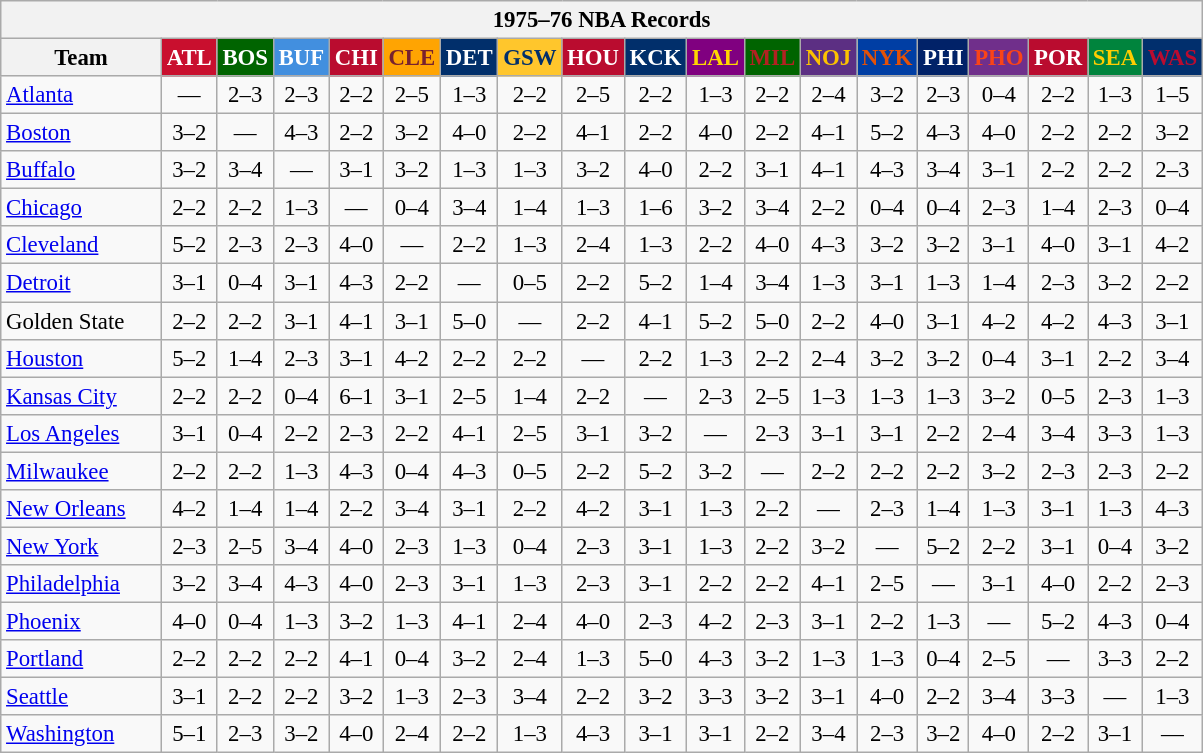<table class="wikitable" style="font-size:95%; text-align:center;">
<tr>
<th colspan=19>1975–76 NBA Records</th>
</tr>
<tr>
<th width=100>Team</th>
<th style="background:#C90F2E;color:#FFFFFF;width=35">ATL</th>
<th style="background:#006400;color:#FFFFFF;width=35">BOS</th>
<th style="background:#428FDF;color:#FFFFFF;width=35">BUF</th>
<th style="background:#BA0C2F;color:#FFFFFF;width=35">CHI</th>
<th style="background:#FFA402;color:#77222F;width=35">CLE</th>
<th style="background:#012F6B;color:#FFFFFF;width=35">DET</th>
<th style="background:#FFC62C;color:#012F6B;width=35">GSW</th>
<th style="background:#BA0C2F;color:#FFFFFF;width=35">HOU</th>
<th style="background:#012F6B;color:#FFFFFF;width=35">KCK</th>
<th style="background:#800080;color:#FFD700;width=35">LAL</th>
<th style="background:#006400;color:#B22222;width=35">MIL</th>
<th style="background:#5C2F83;color:#FCC200;width=35">NOJ</th>
<th style="background:#003EA4;color:#E35208;width=35">NYK</th>
<th style="background:#012268;color:#FFFFFF;width=35">PHI</th>
<th style="background:#702F8B;color:#FA4417;width=35">PHO</th>
<th style="background:#BA0C2F;color:#FFFFFF;width=35">POR</th>
<th style="background:#00843D;color:#FFCD01;width=35">SEA</th>
<th style="background:#012F6D;color:#BA0C2F;width=35">WAS</th>
</tr>
<tr>
<td style="text-align:left;"><a href='#'>Atlanta</a></td>
<td>—</td>
<td>2–3</td>
<td>2–3</td>
<td>2–2</td>
<td>2–5</td>
<td>1–3</td>
<td>2–2</td>
<td>2–5</td>
<td>2–2</td>
<td>1–3</td>
<td>2–2</td>
<td>2–4</td>
<td>3–2</td>
<td>2–3</td>
<td>0–4</td>
<td>2–2</td>
<td>1–3</td>
<td>1–5</td>
</tr>
<tr>
<td style="text-align:left;"><a href='#'>Boston</a></td>
<td>3–2</td>
<td>—</td>
<td>4–3</td>
<td>2–2</td>
<td>3–2</td>
<td>4–0</td>
<td>2–2</td>
<td>4–1</td>
<td>2–2</td>
<td>4–0</td>
<td>2–2</td>
<td>4–1</td>
<td>5–2</td>
<td>4–3</td>
<td>4–0</td>
<td>2–2</td>
<td>2–2</td>
<td>3–2</td>
</tr>
<tr>
<td style="text-align:left;"><a href='#'>Buffalo</a></td>
<td>3–2</td>
<td>3–4</td>
<td>—</td>
<td>3–1</td>
<td>3–2</td>
<td>1–3</td>
<td>1–3</td>
<td>3–2</td>
<td>4–0</td>
<td>2–2</td>
<td>3–1</td>
<td>4–1</td>
<td>4–3</td>
<td>3–4</td>
<td>3–1</td>
<td>2–2</td>
<td>2–2</td>
<td>2–3</td>
</tr>
<tr>
<td style="text-align:left;"><a href='#'>Chicago</a></td>
<td>2–2</td>
<td>2–2</td>
<td>1–3</td>
<td>—</td>
<td>0–4</td>
<td>3–4</td>
<td>1–4</td>
<td>1–3</td>
<td>1–6</td>
<td>3–2</td>
<td>3–4</td>
<td>2–2</td>
<td>0–4</td>
<td>0–4</td>
<td>2–3</td>
<td>1–4</td>
<td>2–3</td>
<td>0–4</td>
</tr>
<tr>
<td style="text-align:left;"><a href='#'>Cleveland</a></td>
<td>5–2</td>
<td>2–3</td>
<td>2–3</td>
<td>4–0</td>
<td>—</td>
<td>2–2</td>
<td>1–3</td>
<td>2–4</td>
<td>1–3</td>
<td>2–2</td>
<td>4–0</td>
<td>4–3</td>
<td>3–2</td>
<td>3–2</td>
<td>3–1</td>
<td>4–0</td>
<td>3–1</td>
<td>4–2</td>
</tr>
<tr>
<td style="text-align:left;"><a href='#'>Detroit</a></td>
<td>3–1</td>
<td>0–4</td>
<td>3–1</td>
<td>4–3</td>
<td>2–2</td>
<td>—</td>
<td>0–5</td>
<td>2–2</td>
<td>5–2</td>
<td>1–4</td>
<td>3–4</td>
<td>1–3</td>
<td>3–1</td>
<td>1–3</td>
<td>1–4</td>
<td>2–3</td>
<td>3–2</td>
<td>2–2</td>
</tr>
<tr>
<td style="text-align:left;">Golden State</td>
<td>2–2</td>
<td>2–2</td>
<td>3–1</td>
<td>4–1</td>
<td>3–1</td>
<td>5–0</td>
<td>—</td>
<td>2–2</td>
<td>4–1</td>
<td>5–2</td>
<td>5–0</td>
<td>2–2</td>
<td>4–0</td>
<td>3–1</td>
<td>4–2</td>
<td>4–2</td>
<td>4–3</td>
<td>3–1</td>
</tr>
<tr>
<td style="text-align:left;"><a href='#'>Houston</a></td>
<td>5–2</td>
<td>1–4</td>
<td>2–3</td>
<td>3–1</td>
<td>4–2</td>
<td>2–2</td>
<td>2–2</td>
<td>—</td>
<td>2–2</td>
<td>1–3</td>
<td>2–2</td>
<td>2–4</td>
<td>3–2</td>
<td>3–2</td>
<td>0–4</td>
<td>3–1</td>
<td>2–2</td>
<td>3–4</td>
</tr>
<tr>
<td style="text-align:left;"><a href='#'>Kansas City</a></td>
<td>2–2</td>
<td>2–2</td>
<td>0–4</td>
<td>6–1</td>
<td>3–1</td>
<td>2–5</td>
<td>1–4</td>
<td>2–2</td>
<td>—</td>
<td>2–3</td>
<td>2–5</td>
<td>1–3</td>
<td>1–3</td>
<td>1–3</td>
<td>3–2</td>
<td>0–5</td>
<td>2–3</td>
<td>1–3</td>
</tr>
<tr>
<td style="text-align:left;"><a href='#'>Los Angeles</a></td>
<td>3–1</td>
<td>0–4</td>
<td>2–2</td>
<td>2–3</td>
<td>2–2</td>
<td>4–1</td>
<td>2–5</td>
<td>3–1</td>
<td>3–2</td>
<td>—</td>
<td>2–3</td>
<td>3–1</td>
<td>3–1</td>
<td>2–2</td>
<td>2–4</td>
<td>3–4</td>
<td>3–3</td>
<td>1–3</td>
</tr>
<tr>
<td style="text-align:left;"><a href='#'>Milwaukee</a></td>
<td>2–2</td>
<td>2–2</td>
<td>1–3</td>
<td>4–3</td>
<td>0–4</td>
<td>4–3</td>
<td>0–5</td>
<td>2–2</td>
<td>5–2</td>
<td>3–2</td>
<td>—</td>
<td>2–2</td>
<td>2–2</td>
<td>2–2</td>
<td>3–2</td>
<td>2–3</td>
<td>2–3</td>
<td>2–2</td>
</tr>
<tr>
<td style="text-align:left;"><a href='#'>New Orleans</a></td>
<td>4–2</td>
<td>1–4</td>
<td>1–4</td>
<td>2–2</td>
<td>3–4</td>
<td>3–1</td>
<td>2–2</td>
<td>4–2</td>
<td>3–1</td>
<td>1–3</td>
<td>2–2</td>
<td>—</td>
<td>2–3</td>
<td>1–4</td>
<td>1–3</td>
<td>3–1</td>
<td>1–3</td>
<td>4–3</td>
</tr>
<tr>
<td style="text-align:left;"><a href='#'>New York</a></td>
<td>2–3</td>
<td>2–5</td>
<td>3–4</td>
<td>4–0</td>
<td>2–3</td>
<td>1–3</td>
<td>0–4</td>
<td>2–3</td>
<td>3–1</td>
<td>1–3</td>
<td>2–2</td>
<td>3–2</td>
<td>—</td>
<td>5–2</td>
<td>2–2</td>
<td>3–1</td>
<td>0–4</td>
<td>3–2</td>
</tr>
<tr>
<td style="text-align:left;"><a href='#'>Philadelphia</a></td>
<td>3–2</td>
<td>3–4</td>
<td>4–3</td>
<td>4–0</td>
<td>2–3</td>
<td>3–1</td>
<td>1–3</td>
<td>2–3</td>
<td>3–1</td>
<td>2–2</td>
<td>2–2</td>
<td>4–1</td>
<td>2–5</td>
<td>—</td>
<td>3–1</td>
<td>4–0</td>
<td>2–2</td>
<td>2–3</td>
</tr>
<tr>
<td style="text-align:left;"><a href='#'>Phoenix</a></td>
<td>4–0</td>
<td>0–4</td>
<td>1–3</td>
<td>3–2</td>
<td>1–3</td>
<td>4–1</td>
<td>2–4</td>
<td>4–0</td>
<td>2–3</td>
<td>4–2</td>
<td>2–3</td>
<td>3–1</td>
<td>2–2</td>
<td>1–3</td>
<td>—</td>
<td>5–2</td>
<td>4–3</td>
<td>0–4</td>
</tr>
<tr>
<td style="text-align:left;"><a href='#'>Portland</a></td>
<td>2–2</td>
<td>2–2</td>
<td>2–2</td>
<td>4–1</td>
<td>0–4</td>
<td>3–2</td>
<td>2–4</td>
<td>1–3</td>
<td>5–0</td>
<td>4–3</td>
<td>3–2</td>
<td>1–3</td>
<td>1–3</td>
<td>0–4</td>
<td>2–5</td>
<td>—</td>
<td>3–3</td>
<td>2–2</td>
</tr>
<tr>
<td style="text-align:left;"><a href='#'>Seattle</a></td>
<td>3–1</td>
<td>2–2</td>
<td>2–2</td>
<td>3–2</td>
<td>1–3</td>
<td>2–3</td>
<td>3–4</td>
<td>2–2</td>
<td>3–2</td>
<td>3–3</td>
<td>3–2</td>
<td>3–1</td>
<td>4–0</td>
<td>2–2</td>
<td>3–4</td>
<td>3–3</td>
<td>—</td>
<td>1–3</td>
</tr>
<tr>
<td style="text-align:left;"><a href='#'>Washington</a></td>
<td>5–1</td>
<td>2–3</td>
<td>3–2</td>
<td>4–0</td>
<td>2–4</td>
<td>2–2</td>
<td>1–3</td>
<td>4–3</td>
<td>3–1</td>
<td>3–1</td>
<td>2–2</td>
<td>3–4</td>
<td>2–3</td>
<td>3–2</td>
<td>4–0</td>
<td>2–2</td>
<td>3–1</td>
<td>—</td>
</tr>
</table>
